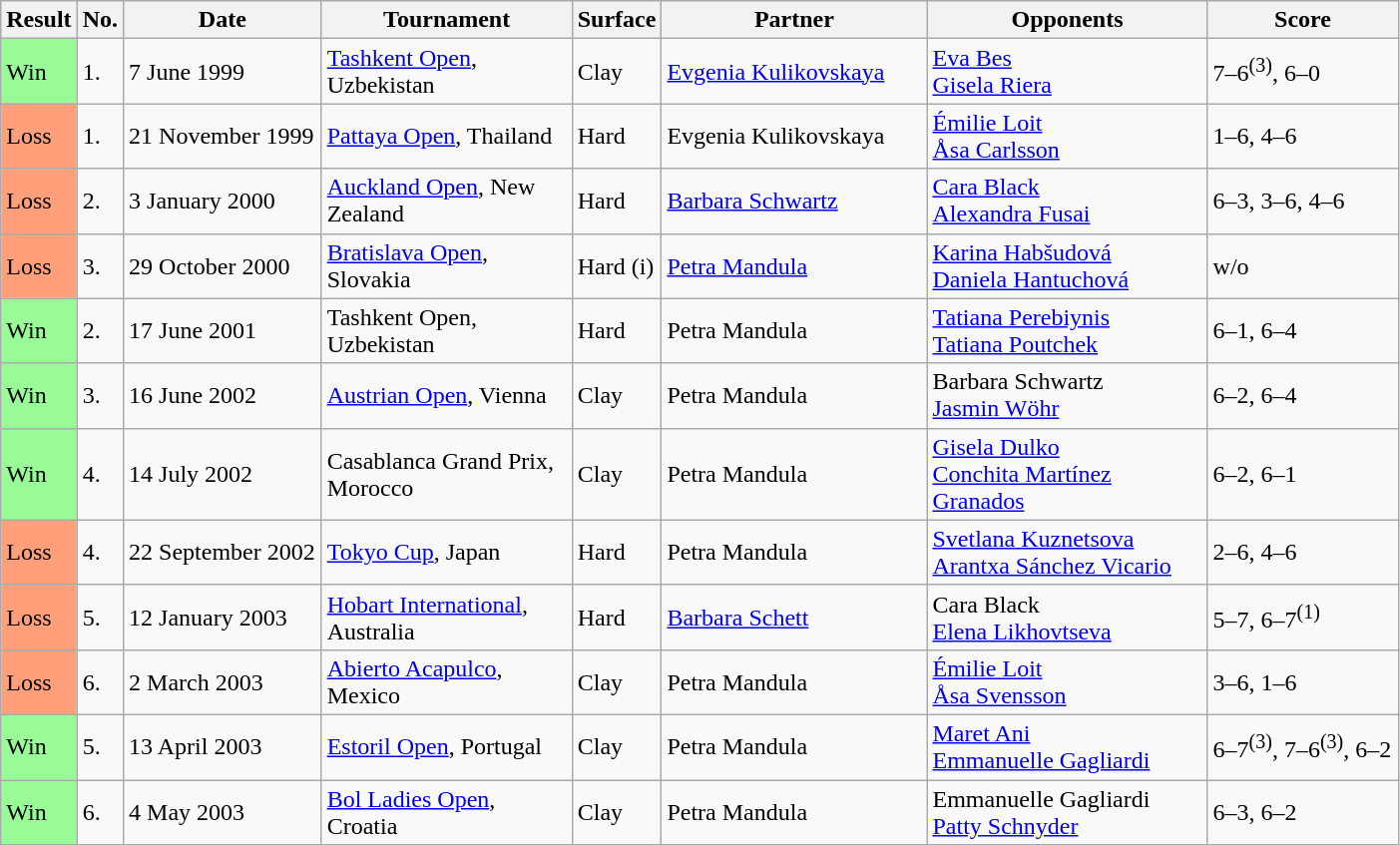<table class=wikitable>
<tr>
<th>Result</th>
<th>No.</th>
<th width=125>Date</th>
<th width=160>Tournament</th>
<th>Surface</th>
<th width=170>Partner</th>
<th width=180>Opponents</th>
<th width=120>Score</th>
</tr>
<tr>
<td style="background:#98fb98;">Win</td>
<td>1.</td>
<td>7 June 1999</td>
<td><a href='#'>Tashkent Open</a>, Uzbekistan</td>
<td>Clay</td>
<td> <a href='#'>Evgenia Kulikovskaya</a></td>
<td> <a href='#'>Eva Bes</a> <br>  <a href='#'>Gisela Riera</a></td>
<td>7–6<sup>(3)</sup>, 6–0</td>
</tr>
<tr>
<td style="background:#ffa07a;">Loss</td>
<td>1.</td>
<td>21 November 1999</td>
<td><a href='#'>Pattaya Open</a>, Thailand</td>
<td>Hard</td>
<td> Evgenia Kulikovskaya</td>
<td> <a href='#'>Émilie Loit</a> <br>  <a href='#'>Åsa Carlsson</a></td>
<td>1–6, 4–6</td>
</tr>
<tr>
<td style="background:#ffa07a;">Loss</td>
<td>2.</td>
<td>3 January 2000</td>
<td><a href='#'>Auckland Open</a>, New Zealand</td>
<td>Hard</td>
<td> <a href='#'>Barbara Schwartz</a></td>
<td> <a href='#'>Cara Black</a> <br>  <a href='#'>Alexandra Fusai</a></td>
<td>6–3, 3–6, 4–6</td>
</tr>
<tr>
<td style="background:#ffa07a;">Loss</td>
<td>3.</td>
<td>29 October 2000</td>
<td><a href='#'>Bratislava Open</a>, Slovakia</td>
<td>Hard (i)</td>
<td> <a href='#'>Petra Mandula</a></td>
<td> <a href='#'>Karina Habšudová</a> <br>  <a href='#'>Daniela Hantuchová</a></td>
<td>w/o</td>
</tr>
<tr>
<td style="background:#98fb98;">Win</td>
<td>2.</td>
<td>17 June 2001</td>
<td>Tashkent Open, Uzbekistan</td>
<td>Hard</td>
<td> Petra Mandula</td>
<td> <a href='#'>Tatiana Perebiynis</a> <br>  <a href='#'>Tatiana Poutchek</a></td>
<td>6–1, 6–4</td>
</tr>
<tr>
<td style="background:#98fb98;">Win</td>
<td>3.</td>
<td>16 June 2002</td>
<td><a href='#'>Austrian Open</a>, Vienna</td>
<td>Clay</td>
<td> Petra Mandula</td>
<td> Barbara Schwartz <br>  <a href='#'>Jasmin Wöhr</a></td>
<td>6–2, 6–4</td>
</tr>
<tr>
<td style="background:#98fb98;">Win</td>
<td>4.</td>
<td>14 July 2002</td>
<td>Casablanca Grand Prix, Morocco</td>
<td>Clay</td>
<td> Petra Mandula</td>
<td> <a href='#'>Gisela Dulko</a> <br>  <a href='#'>Conchita Martínez Granados</a></td>
<td>6–2, 6–1</td>
</tr>
<tr>
<td style="background:#ffa07a;">Loss</td>
<td>4.</td>
<td>22 September 2002</td>
<td><a href='#'>Tokyo Cup</a>, Japan</td>
<td>Hard</td>
<td> Petra Mandula</td>
<td> <a href='#'>Svetlana Kuznetsova</a> <br>  <a href='#'>Arantxa Sánchez Vicario</a></td>
<td>2–6, 4–6</td>
</tr>
<tr>
<td style="background:#ffa07a;">Loss</td>
<td>5.</td>
<td>12 January 2003</td>
<td><a href='#'>Hobart International</a>, Australia</td>
<td>Hard</td>
<td> <a href='#'>Barbara Schett</a></td>
<td> Cara Black <br>  <a href='#'>Elena Likhovtseva</a></td>
<td>5–7, 6–7<sup>(1)</sup></td>
</tr>
<tr>
<td style="background:#ffa07a;">Loss</td>
<td>6.</td>
<td>2 March 2003</td>
<td><a href='#'>Abierto Acapulco</a>, Mexico</td>
<td>Clay</td>
<td> Petra Mandula</td>
<td> <a href='#'>Émilie Loit</a> <br>  <a href='#'>Åsa Svensson</a></td>
<td>3–6, 1–6</td>
</tr>
<tr>
<td style="background:#98fb98;">Win</td>
<td>5.</td>
<td>13 April 2003</td>
<td><a href='#'>Estoril Open</a>, Portugal</td>
<td>Clay</td>
<td> Petra Mandula</td>
<td> <a href='#'>Maret Ani</a> <br>  <a href='#'>Emmanuelle Gagliardi</a></td>
<td>6–7<sup>(3)</sup>, 7–6<sup>(3)</sup>, 6–2</td>
</tr>
<tr>
<td style="background:#98fb98;">Win</td>
<td>6.</td>
<td>4 May 2003</td>
<td><a href='#'>Bol Ladies Open</a>, Croatia</td>
<td>Clay</td>
<td> Petra Mandula</td>
<td> Emmanuelle Gagliardi <br>  <a href='#'>Patty Schnyder</a></td>
<td>6–3, 6–2</td>
</tr>
</table>
